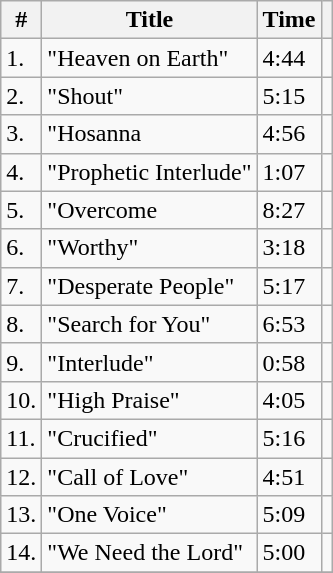<table class="wikitable">
<tr>
<th>#</th>
<th>Title</th>
<th>Time</th>
<th></th>
</tr>
<tr>
<td>1.</td>
<td>"Heaven on Earth"</td>
<td>4:44</td>
<td></td>
</tr>
<tr>
<td>2.</td>
<td>"Shout"</td>
<td>5:15</td>
<td></td>
</tr>
<tr>
<td>3.</td>
<td>"Hosanna</td>
<td>4:56</td>
<td></td>
</tr>
<tr>
<td>4.</td>
<td>"Prophetic Interlude"</td>
<td>1:07</td>
<td></td>
</tr>
<tr>
<td>5.</td>
<td>"Overcome</td>
<td>8:27</td>
<td></td>
</tr>
<tr>
<td>6.</td>
<td>"Worthy"</td>
<td>3:18</td>
<td></td>
</tr>
<tr>
<td>7.</td>
<td>"Desperate People"</td>
<td>5:17</td>
<td></td>
</tr>
<tr>
<td>8.</td>
<td>"Search for You"</td>
<td>6:53</td>
<td></td>
</tr>
<tr>
<td>9.</td>
<td>"Interlude"</td>
<td>0:58</td>
<td></td>
</tr>
<tr>
<td>10.</td>
<td>"High Praise"</td>
<td>4:05</td>
<td></td>
</tr>
<tr>
<td>11.</td>
<td>"Crucified"</td>
<td>5:16</td>
<td></td>
</tr>
<tr>
<td>12.</td>
<td>"Call of Love"</td>
<td>4:51</td>
<td></td>
</tr>
<tr>
<td>13.</td>
<td>"One Voice"</td>
<td>5:09</td>
<td></td>
</tr>
<tr>
<td>14.</td>
<td>"We Need the Lord"</td>
<td>5:00</td>
<td></td>
</tr>
<tr>
</tr>
</table>
